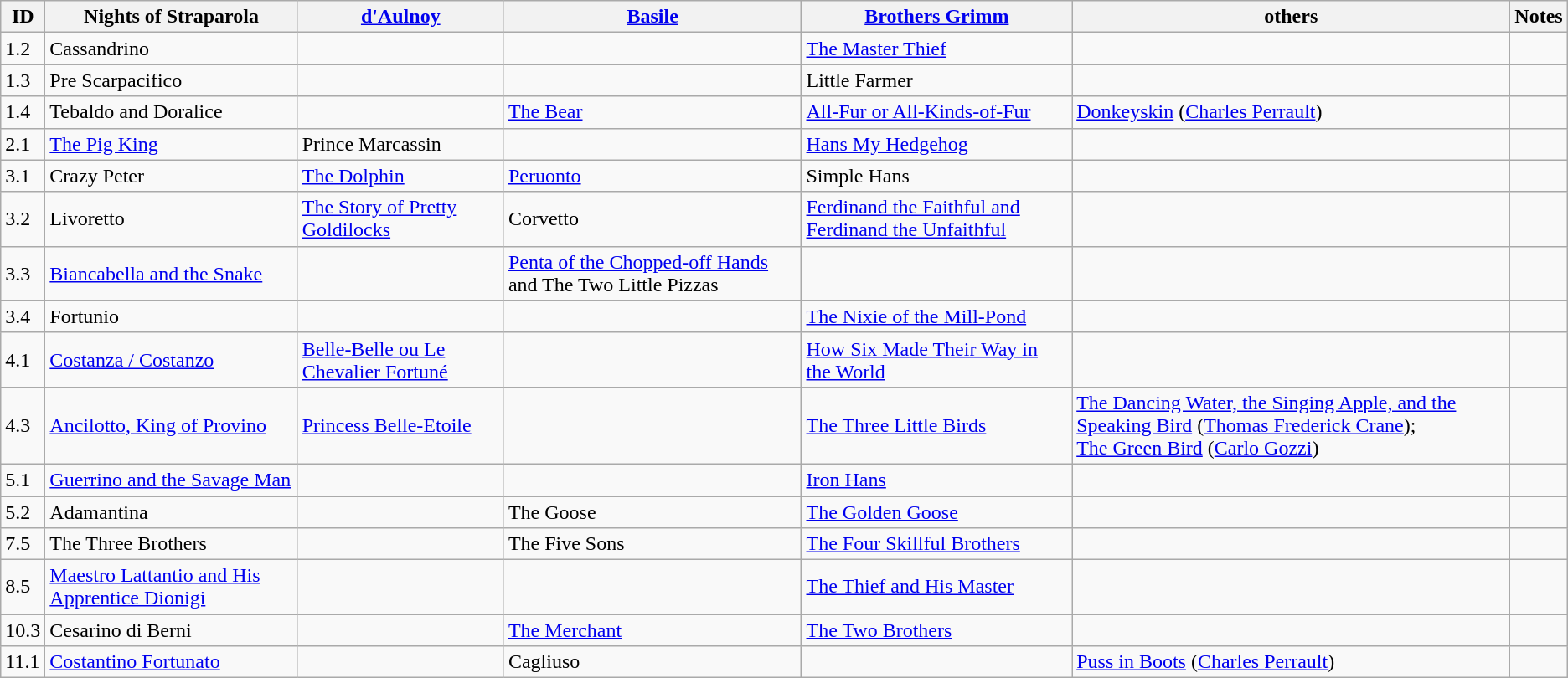<table class="wikitable">
<tr>
<th>ID</th>
<th>Nights of Straparola</th>
<th><a href='#'>d'Aulnoy</a></th>
<th><a href='#'>Basile</a></th>
<th><a href='#'>Brothers Grimm</a></th>
<th>others</th>
<th>Notes</th>
</tr>
<tr>
<td>1.2</td>
<td>Cassandrino</td>
<td></td>
<td></td>
<td><a href='#'>The Master Thief</a></td>
<td></td>
<td></td>
</tr>
<tr>
<td>1.3</td>
<td>Pre Scarpacifico</td>
<td></td>
<td></td>
<td>Little Farmer</td>
<td></td>
<td></td>
</tr>
<tr>
<td>1.4</td>
<td>Tebaldo and Doralice</td>
<td></td>
<td><a href='#'>The Bear</a></td>
<td><a href='#'>All-Fur or All-Kinds-of-Fur</a></td>
<td><a href='#'>Donkeyskin</a> (<a href='#'>Charles Perrault</a>)</td>
<td></td>
</tr>
<tr>
<td>2.1</td>
<td><a href='#'>The Pig King</a></td>
<td>Prince Marcassin</td>
<td></td>
<td><a href='#'>Hans My Hedgehog</a></td>
<td></td>
<td></td>
</tr>
<tr>
<td>3.1</td>
<td>Crazy Peter</td>
<td><a href='#'>The Dolphin</a></td>
<td><a href='#'>Peruonto</a></td>
<td>Simple Hans</td>
<td></td>
<td></td>
</tr>
<tr>
<td>3.2</td>
<td>Livoretto</td>
<td><a href='#'>The Story of Pretty Goldilocks</a></td>
<td>Corvetto</td>
<td><a href='#'>Ferdinand the Faithful and Ferdinand the Unfaithful</a></td>
<td></td>
<td></td>
</tr>
<tr>
<td>3.3</td>
<td><a href='#'>Biancabella and the Snake</a></td>
<td></td>
<td><a href='#'>Penta of the Chopped-off Hands</a> and The Two Little Pizzas</td>
<td></td>
<td></td>
<td></td>
</tr>
<tr>
<td>3.4</td>
<td>Fortunio</td>
<td></td>
<td></td>
<td><a href='#'>The Nixie of the Mill-Pond</a></td>
<td></td>
<td></td>
</tr>
<tr>
<td>4.1</td>
<td><a href='#'>Costanza / Costanzo</a></td>
<td><a href='#'>Belle-Belle ou Le Chevalier Fortuné</a></td>
<td></td>
<td><a href='#'>How Six Made Their Way in the World</a></td>
<td></td>
<td></td>
</tr>
<tr>
<td>4.3</td>
<td><a href='#'>Ancilotto, King of Provino</a></td>
<td><a href='#'>Princess Belle-Etoile</a></td>
<td></td>
<td><a href='#'>The Three Little Birds</a></td>
<td><a href='#'>The Dancing Water, the Singing Apple, and the Speaking Bird</a> (<a href='#'>Thomas Frederick Crane</a>);<br><a href='#'>The Green Bird</a> (<a href='#'>Carlo Gozzi</a>)</td>
<td></td>
</tr>
<tr>
<td>5.1</td>
<td><a href='#'>Guerrino and the Savage Man</a></td>
<td></td>
<td></td>
<td><a href='#'>Iron Hans</a></td>
<td></td>
<td></td>
</tr>
<tr>
<td>5.2</td>
<td>Adamantina</td>
<td></td>
<td>The Goose</td>
<td><a href='#'>The Golden Goose</a></td>
<td></td>
<td></td>
</tr>
<tr>
<td>7.5</td>
<td>The Three Brothers</td>
<td></td>
<td>The Five Sons</td>
<td><a href='#'>The Four Skillful Brothers</a></td>
<td></td>
<td></td>
</tr>
<tr>
<td>8.5</td>
<td><a href='#'>Maestro Lattantio and His Apprentice Dionigi</a></td>
<td></td>
<td></td>
<td><a href='#'>The Thief and His Master</a></td>
<td></td>
<td></td>
</tr>
<tr>
<td>10.3</td>
<td>Cesarino di Berni</td>
<td></td>
<td><a href='#'>The Merchant</a></td>
<td><a href='#'>The Two Brothers</a></td>
<td></td>
<td></td>
</tr>
<tr>
<td>11.1</td>
<td><a href='#'>Costantino Fortunato</a></td>
<td></td>
<td>Cagliuso</td>
<td></td>
<td><a href='#'>Puss in Boots</a> (<a href='#'>Charles Perrault</a>)</td>
<td></td>
</tr>
</table>
